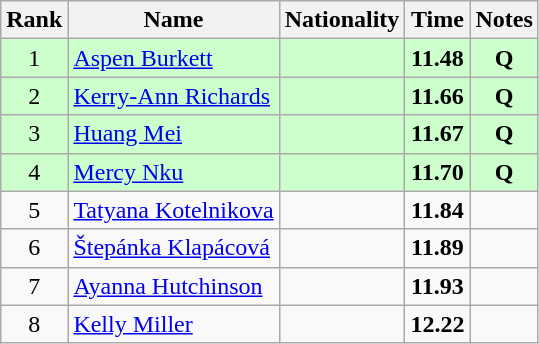<table class="wikitable sortable" style="text-align:center">
<tr>
<th>Rank</th>
<th>Name</th>
<th>Nationality</th>
<th>Time</th>
<th>Notes</th>
</tr>
<tr bgcolor=ccffcc>
<td>1</td>
<td align=left><a href='#'>Aspen Burkett</a></td>
<td align=left></td>
<td><strong>11.48</strong></td>
<td><strong>Q</strong></td>
</tr>
<tr bgcolor=ccffcc>
<td>2</td>
<td align=left><a href='#'>Kerry-Ann Richards</a></td>
<td align=left></td>
<td><strong>11.66</strong></td>
<td><strong>Q</strong></td>
</tr>
<tr bgcolor=ccffcc>
<td>3</td>
<td align=left><a href='#'>Huang Mei</a></td>
<td align=left></td>
<td><strong>11.67</strong></td>
<td><strong>Q</strong></td>
</tr>
<tr bgcolor=ccffcc>
<td>4</td>
<td align=left><a href='#'>Mercy Nku</a></td>
<td align=left></td>
<td><strong>11.70</strong></td>
<td><strong>Q</strong></td>
</tr>
<tr>
<td>5</td>
<td align=left><a href='#'>Tatyana Kotelnikova</a></td>
<td align=left></td>
<td><strong>11.84</strong></td>
<td></td>
</tr>
<tr>
<td>6</td>
<td align=left><a href='#'>Štepánka Klapácová</a></td>
<td align=left></td>
<td><strong>11.89</strong></td>
<td></td>
</tr>
<tr>
<td>7</td>
<td align=left><a href='#'>Ayanna Hutchinson</a></td>
<td align=left></td>
<td><strong>11.93</strong></td>
<td></td>
</tr>
<tr>
<td>8</td>
<td align=left><a href='#'>Kelly Miller</a></td>
<td align=left></td>
<td><strong>12.22</strong></td>
<td></td>
</tr>
</table>
